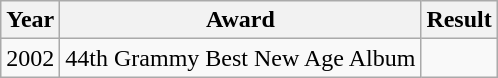<table class="wikitable">
<tr>
<th>Year</th>
<th>Award</th>
<th>Result</th>
</tr>
<tr>
<td>2002</td>
<td>44th Grammy Best New Age Album</td>
<td></td>
</tr>
</table>
